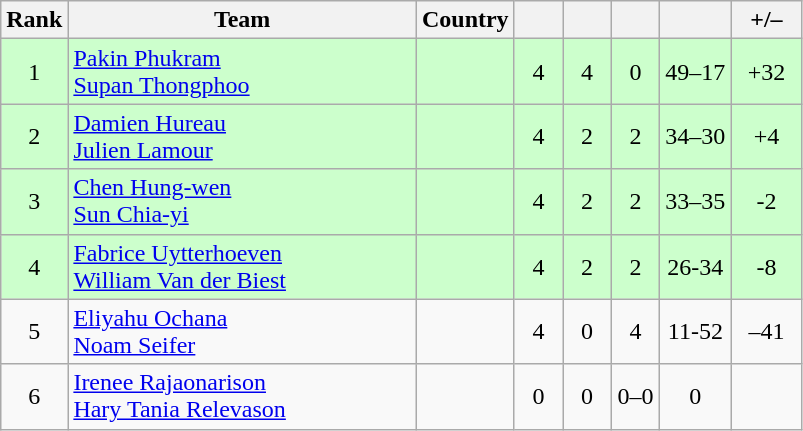<table class="wikitable sortable" style="text-align:center">
<tr>
<th width=25>Rank</th>
<th width=225>Team</th>
<th>Country</th>
<th width=25></th>
<th width=25></th>
<th width=25></th>
<th width=40></th>
<th width=40>+/–</th>
</tr>
<tr bgcolor=ccffcc>
<td>1</td>
<td align=left><a href='#'>Pakin Phukram</a><br><a href='#'>Supan Thongphoo</a></td>
<td align=left></td>
<td>4</td>
<td>4</td>
<td>0</td>
<td>49–17</td>
<td>+32</td>
</tr>
<tr bgcolor=ccffcc>
<td>2</td>
<td align=left><a href='#'>Damien Hureau</a><br><a href='#'>Julien Lamour</a></td>
<td align=left></td>
<td>4</td>
<td>2</td>
<td>2</td>
<td>34–30</td>
<td>+4</td>
</tr>
<tr bgcolor=ccffcc>
<td>3</td>
<td align=left><a href='#'>Chen Hung-wen</a><br><a href='#'>Sun Chia-yi</a></td>
<td align=left></td>
<td>4</td>
<td>2</td>
<td>2</td>
<td>33–35</td>
<td>-2</td>
</tr>
<tr bgcolor=ccffcc>
<td>4</td>
<td align=left><a href='#'>Fabrice Uytterhoeven</a><br><a href='#'>William Van der Biest</a></td>
<td align=left></td>
<td>4</td>
<td>2</td>
<td>2</td>
<td>26-34</td>
<td>-8</td>
</tr>
<tr>
<td>5</td>
<td align=left><a href='#'>Eliyahu Ochana</a><br><a href='#'>Noam Seifer</a></td>
<td align=left></td>
<td>4</td>
<td>0</td>
<td>4</td>
<td>11-52</td>
<td>–41</td>
</tr>
<tr>
<td>6</td>
<td align=left><a href='#'>Irenee Rajaonarison</a><br><a href='#'>Hary Tania Relevason</a></td>
<td align=left></td>
<td>0</td>
<td>0</td>
<td 0>0–0</td>
<td>0</td>
</tr>
</table>
